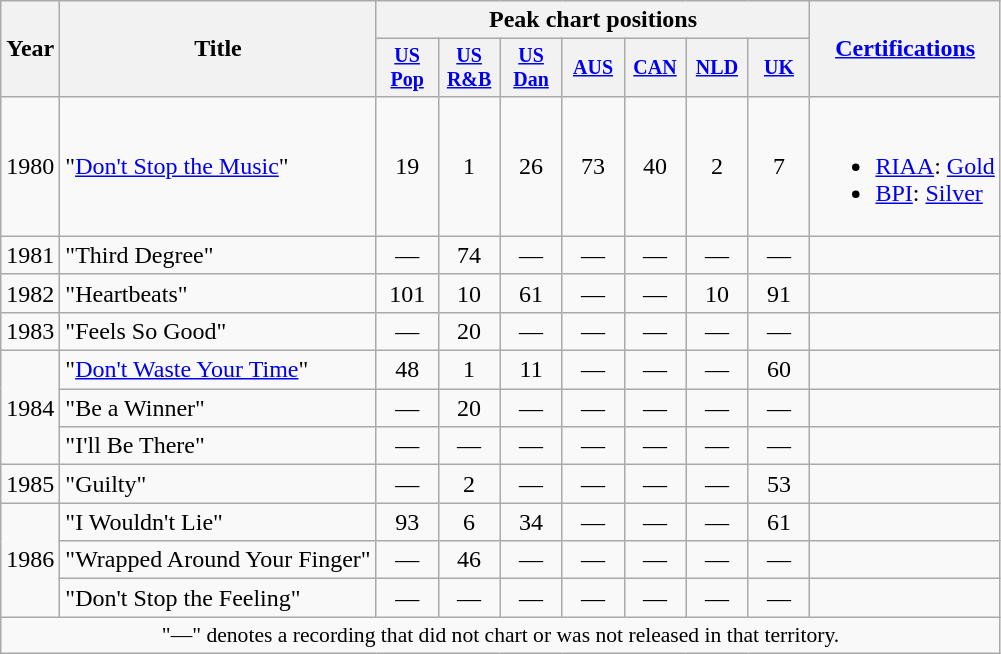<table class="wikitable" style="text-align:center;">
<tr>
<th rowspan="2">Year</th>
<th rowspan="2">Title</th>
<th colspan="7">Peak chart positions</th>
<th rowspan="2"><a href='#'>Certifications</a></th>
</tr>
<tr style="font-size:smaller;">
<th width="35"><a href='#'>US Pop</a><br></th>
<th width="35"><a href='#'>US<br>R&B</a><br></th>
<th width="35"><a href='#'>US<br>Dan</a><br></th>
<th width="35"><a href='#'>AUS</a><br></th>
<th width="35"><a href='#'>CAN</a><br></th>
<th width="35"><a href='#'>NLD</a><br></th>
<th width="35"><a href='#'>UK</a><br></th>
</tr>
<tr>
<td rowspan="1">1980</td>
<td align="left">"<a href='#'>Don't Stop the Music</a>"</td>
<td>19</td>
<td>1</td>
<td>26</td>
<td>73</td>
<td>40</td>
<td>2</td>
<td>7</td>
<td align=left><br><ul><li><a href='#'>RIAA</a>: <a href='#'>Gold</a></li><li><a href='#'>BPI</a>: <a href='#'>Silver</a></li></ul></td>
</tr>
<tr>
<td rowspan="1">1981</td>
<td align="left">"Third Degree"</td>
<td>—</td>
<td>74</td>
<td>—</td>
<td>—</td>
<td>—</td>
<td>—</td>
<td>—</td>
<td align=left></td>
</tr>
<tr>
<td rowspan="1">1982</td>
<td align="left">"Heartbeats"</td>
<td>101</td>
<td>10</td>
<td>61</td>
<td>—</td>
<td>—</td>
<td>10</td>
<td>91</td>
<td align=left></td>
</tr>
<tr>
<td rowspan="1">1983</td>
<td align="left">"Feels So Good"</td>
<td>—</td>
<td>20</td>
<td>—</td>
<td>—</td>
<td>—</td>
<td>—</td>
<td>—</td>
<td align=left></td>
</tr>
<tr>
<td rowspan="3">1984</td>
<td align="left">"<a href='#'>Don't Waste Your Time</a>"</td>
<td>48</td>
<td>1</td>
<td>11</td>
<td>—</td>
<td>—</td>
<td>—</td>
<td>60</td>
<td align=left></td>
</tr>
<tr>
<td align="left">"Be a Winner"</td>
<td>—</td>
<td>20</td>
<td>—</td>
<td>—</td>
<td>—</td>
<td>—</td>
<td>—</td>
<td align=left></td>
</tr>
<tr>
<td align="left">"I'll Be There"</td>
<td>—</td>
<td>—</td>
<td>—</td>
<td>—</td>
<td>—</td>
<td>—</td>
<td>—</td>
<td align=left></td>
</tr>
<tr>
<td rowspan="1">1985</td>
<td align="left">"Guilty"</td>
<td>—</td>
<td>2</td>
<td>—</td>
<td>—</td>
<td>—</td>
<td>—</td>
<td>53</td>
<td align=left></td>
</tr>
<tr>
<td rowspan="3">1986</td>
<td align="left">"I Wouldn't Lie"</td>
<td>93</td>
<td>6</td>
<td>34</td>
<td>—</td>
<td>—</td>
<td>—</td>
<td>61</td>
<td align=left></td>
</tr>
<tr>
<td align="left">"Wrapped Around Your Finger"</td>
<td>—</td>
<td>46</td>
<td>—</td>
<td>—</td>
<td>—</td>
<td>—</td>
<td>—</td>
<td align=left></td>
</tr>
<tr>
<td align="left">"Don't Stop the Feeling"</td>
<td>—</td>
<td>—</td>
<td>—</td>
<td>—</td>
<td>—</td>
<td>—</td>
<td>—</td>
<td align=left></td>
</tr>
<tr>
<td colspan="15" style="font-size:90%">"—" denotes a recording that did not chart or was not released in that territory.</td>
</tr>
</table>
